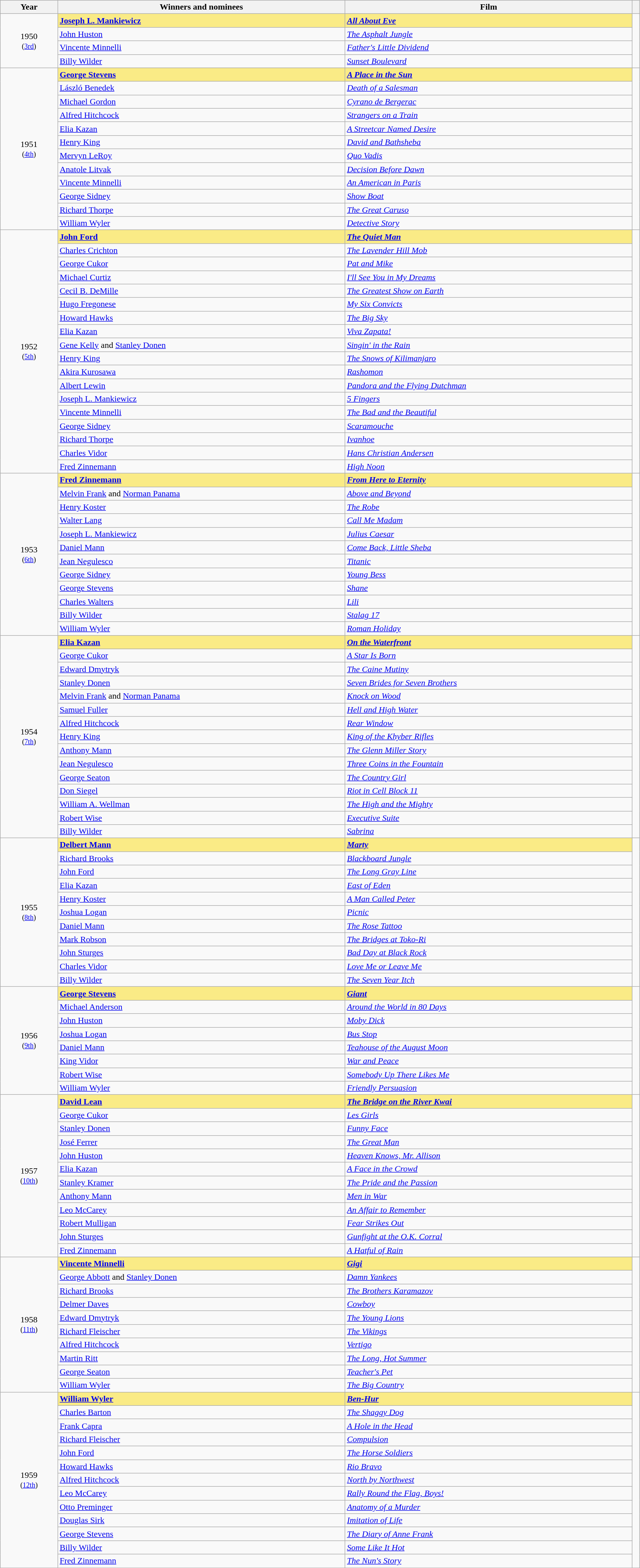<table class="wikitable" width="95%" cellpadding="5">
<tr>
<th width="8%">Year</th>
<th width="40%">Winners and nominees</th>
<th width="40%">Film</th>
<th width="1%"></th>
</tr>
<tr>
<td rowspan="4" style="text-align:center;">1950<br><small>(<a href='#'>3rd</a>)</small></td>
<td style="background:#FAEB86;"><strong><a href='#'>Joseph L. Mankiewicz</a></strong></td>
<td style="background:#FAEB86;"><strong><em><a href='#'>All About Eve</a></em></strong></td>
<td rowspan="4" style="text-align:center;"></td>
</tr>
<tr>
<td><a href='#'>John Huston</a></td>
<td><em><a href='#'>The Asphalt Jungle</a></em></td>
</tr>
<tr>
<td><a href='#'>Vincente Minnelli</a></td>
<td><em><a href='#'>Father's Little Dividend</a></em></td>
</tr>
<tr>
<td><a href='#'>Billy Wilder</a></td>
<td><em><a href='#'>Sunset Boulevard</a></em></td>
</tr>
<tr>
<td rowspan="12" style="text-align:center;">1951<br><small>(<a href='#'>4th</a>)</small></td>
<td style="background:#FAEB86;"><strong><a href='#'>George Stevens</a></strong></td>
<td style="background:#FAEB86;"><strong><em><a href='#'>A Place in the Sun</a></em></strong></td>
<td rowspan="12" style="text-align:center;"></td>
</tr>
<tr>
<td><a href='#'>László Benedek</a></td>
<td><em><a href='#'>Death of a Salesman</a></em></td>
</tr>
<tr>
<td><a href='#'>Michael Gordon</a></td>
<td><em><a href='#'>Cyrano de Bergerac</a></em></td>
</tr>
<tr>
<td><a href='#'>Alfred Hitchcock</a></td>
<td><em><a href='#'>Strangers on a Train</a></em></td>
</tr>
<tr>
<td><a href='#'>Elia Kazan</a></td>
<td><em><a href='#'>A Streetcar Named Desire</a></em></td>
</tr>
<tr>
<td><a href='#'>Henry King</a></td>
<td><em><a href='#'>David and Bathsheba</a></em></td>
</tr>
<tr>
<td><a href='#'>Mervyn LeRoy</a></td>
<td><em><a href='#'>Quo Vadis</a></em></td>
</tr>
<tr>
<td><a href='#'>Anatole Litvak</a></td>
<td><em><a href='#'>Decision Before Dawn</a></em></td>
</tr>
<tr>
<td><a href='#'>Vincente Minnelli</a></td>
<td><em><a href='#'>An American in Paris</a></em></td>
</tr>
<tr>
<td><a href='#'>George Sidney</a></td>
<td><em><a href='#'>Show Boat</a></em></td>
</tr>
<tr>
<td><a href='#'>Richard Thorpe</a></td>
<td><em><a href='#'>The Great Caruso</a></em></td>
</tr>
<tr>
<td><a href='#'>William Wyler</a></td>
<td><em><a href='#'>Detective Story</a></em></td>
</tr>
<tr>
<td rowspan="18" style="text-align:center;">1952<br><small>(<a href='#'>5th</a>)</small></td>
<td style="background:#FAEB86;"><strong><a href='#'>John Ford</a></strong></td>
<td style="background:#FAEB86;"><strong><em><a href='#'>The Quiet Man</a></em></strong></td>
<td rowspan="18" style="text-align:center;"></td>
</tr>
<tr>
<td><a href='#'>Charles Crichton</a></td>
<td><em><a href='#'>The Lavender Hill Mob</a></em></td>
</tr>
<tr>
<td><a href='#'>George Cukor</a></td>
<td><em><a href='#'>Pat and Mike</a></em></td>
</tr>
<tr>
<td><a href='#'>Michael Curtiz</a></td>
<td><em><a href='#'>I'll See You in My Dreams</a></em></td>
</tr>
<tr>
<td><a href='#'>Cecil B. DeMille</a></td>
<td><em><a href='#'>The Greatest Show on Earth</a></em></td>
</tr>
<tr>
<td><a href='#'>Hugo Fregonese</a></td>
<td><em><a href='#'>My Six Convicts</a></em></td>
</tr>
<tr>
<td><a href='#'>Howard Hawks</a></td>
<td><em><a href='#'>The Big Sky</a></em></td>
</tr>
<tr>
<td><a href='#'>Elia Kazan</a></td>
<td><em><a href='#'>Viva Zapata!</a></em></td>
</tr>
<tr>
<td><a href='#'>Gene Kelly</a> and <a href='#'>Stanley Donen</a></td>
<td><em><a href='#'>Singin' in the Rain</a></em></td>
</tr>
<tr>
<td><a href='#'>Henry King</a></td>
<td><em><a href='#'>The Snows of Kilimanjaro</a></em></td>
</tr>
<tr>
<td><a href='#'>Akira Kurosawa</a></td>
<td><em><a href='#'>Rashomon</a></em></td>
</tr>
<tr>
<td><a href='#'>Albert Lewin</a></td>
<td><em><a href='#'>Pandora and the Flying Dutchman</a></em></td>
</tr>
<tr>
<td><a href='#'>Joseph L. Mankiewicz</a></td>
<td><em><a href='#'>5 Fingers</a></em></td>
</tr>
<tr>
<td><a href='#'>Vincente Minnelli</a></td>
<td><em><a href='#'>The Bad and the Beautiful</a></em></td>
</tr>
<tr>
<td><a href='#'>George Sidney</a></td>
<td><em><a href='#'>Scaramouche</a></em></td>
</tr>
<tr>
<td><a href='#'>Richard Thorpe</a></td>
<td><em><a href='#'>Ivanhoe</a></em></td>
</tr>
<tr>
<td><a href='#'>Charles Vidor</a></td>
<td><em><a href='#'>Hans Christian Andersen</a></em></td>
</tr>
<tr>
<td><a href='#'>Fred Zinnemann</a></td>
<td><em><a href='#'>High Noon</a></em></td>
</tr>
<tr>
<td rowspan="12" style="text-align:center;">1953<br><small>(<a href='#'>6th</a>)</small></td>
<td style="background:#FAEB86;"><strong><a href='#'>Fred Zinnemann</a></strong></td>
<td style="background:#FAEB86;"><strong><em><a href='#'>From Here to Eternity</a></em></strong></td>
<td rowspan="12" style="text-align:center;"></td>
</tr>
<tr>
<td><a href='#'>Melvin Frank</a> and <a href='#'>Norman Panama</a></td>
<td><em><a href='#'>Above and Beyond</a></em></td>
</tr>
<tr>
<td><a href='#'>Henry Koster</a></td>
<td><em><a href='#'>The Robe</a></em></td>
</tr>
<tr>
<td><a href='#'>Walter Lang</a></td>
<td><em><a href='#'>Call Me Madam</a></em></td>
</tr>
<tr>
<td><a href='#'>Joseph L. Mankiewicz</a></td>
<td><em><a href='#'>Julius Caesar</a></em></td>
</tr>
<tr>
<td><a href='#'>Daniel Mann</a></td>
<td><em><a href='#'>Come Back, Little Sheba</a></em></td>
</tr>
<tr>
<td><a href='#'>Jean Negulesco</a></td>
<td><em><a href='#'>Titanic</a></em></td>
</tr>
<tr>
<td><a href='#'>George Sidney</a></td>
<td><em><a href='#'>Young Bess</a></em></td>
</tr>
<tr>
<td><a href='#'>George Stevens</a></td>
<td><em><a href='#'>Shane</a></em></td>
</tr>
<tr>
<td><a href='#'>Charles Walters</a></td>
<td><em><a href='#'>Lili</a></em></td>
</tr>
<tr>
<td><a href='#'>Billy Wilder</a></td>
<td><em><a href='#'>Stalag 17</a></em></td>
</tr>
<tr>
<td><a href='#'>William Wyler</a></td>
<td><em><a href='#'>Roman Holiday</a></em></td>
</tr>
<tr>
<td rowspan="15" style="text-align:center;">1954<br><small>(<a href='#'>7th</a>)</small></td>
<td style="background:#FAEB86;"><strong><a href='#'>Elia Kazan</a></strong></td>
<td style="background:#FAEB86;"><strong><em><a href='#'>On the Waterfront</a></em></strong></td>
<td rowspan="15" style="text-align:center;"></td>
</tr>
<tr>
<td><a href='#'>George Cukor</a></td>
<td><em><a href='#'>A Star Is Born</a></em></td>
</tr>
<tr>
<td><a href='#'>Edward Dmytryk</a></td>
<td><em><a href='#'>The Caine Mutiny</a></em></td>
</tr>
<tr>
<td><a href='#'>Stanley Donen</a></td>
<td><em><a href='#'>Seven Brides for Seven Brothers</a></em></td>
</tr>
<tr>
<td><a href='#'>Melvin Frank</a> and <a href='#'>Norman Panama</a></td>
<td><em><a href='#'>Knock on Wood</a></em></td>
</tr>
<tr>
<td><a href='#'>Samuel Fuller</a></td>
<td><em><a href='#'>Hell and High Water</a></em></td>
</tr>
<tr>
<td><a href='#'>Alfred Hitchcock</a></td>
<td><em><a href='#'>Rear Window</a></em></td>
</tr>
<tr>
<td><a href='#'>Henry King</a></td>
<td><em><a href='#'>King of the Khyber Rifles</a></em></td>
</tr>
<tr>
<td><a href='#'>Anthony Mann</a></td>
<td><em><a href='#'>The Glenn Miller Story</a></em></td>
</tr>
<tr>
<td><a href='#'>Jean Negulesco</a></td>
<td><em><a href='#'>Three Coins in the Fountain</a></em></td>
</tr>
<tr>
<td><a href='#'>George Seaton</a></td>
<td><em><a href='#'>The Country Girl</a></em></td>
</tr>
<tr>
<td><a href='#'>Don Siegel</a></td>
<td><em><a href='#'>Riot in Cell Block 11</a></em></td>
</tr>
<tr>
<td><a href='#'>William A. Wellman</a></td>
<td><em><a href='#'>The High and the Mighty</a></em></td>
</tr>
<tr>
<td><a href='#'>Robert Wise</a></td>
<td><em><a href='#'>Executive Suite</a></em></td>
</tr>
<tr>
<td><a href='#'>Billy Wilder</a></td>
<td><em><a href='#'>Sabrina</a></em></td>
</tr>
<tr>
<td rowspan="11" style="text-align:center;">1955<br><small>(<a href='#'>8th</a>)</small></td>
<td style="background:#FAEB86;"><strong><a href='#'>Delbert Mann</a></strong></td>
<td style="background:#FAEB86;"><strong><em><a href='#'>Marty</a></em></strong></td>
<td rowspan="11" style="text-align:center;"></td>
</tr>
<tr>
<td><a href='#'>Richard Brooks</a></td>
<td><em><a href='#'>Blackboard Jungle</a></em></td>
</tr>
<tr>
<td><a href='#'>John Ford</a></td>
<td><em><a href='#'>The Long Gray Line</a></em></td>
</tr>
<tr>
<td><a href='#'>Elia Kazan</a></td>
<td><em><a href='#'>East of Eden</a></em></td>
</tr>
<tr>
<td><a href='#'>Henry Koster</a></td>
<td><em><a href='#'>A Man Called Peter</a></em></td>
</tr>
<tr>
<td><a href='#'>Joshua Logan</a></td>
<td><em><a href='#'>Picnic</a></em></td>
</tr>
<tr>
<td><a href='#'>Daniel Mann</a></td>
<td><em><a href='#'>The Rose Tattoo</a></em></td>
</tr>
<tr>
<td><a href='#'>Mark Robson</a></td>
<td><em><a href='#'>The Bridges at Toko-Ri</a></em></td>
</tr>
<tr>
<td><a href='#'>John Sturges</a></td>
<td><em><a href='#'>Bad Day at Black Rock</a></em></td>
</tr>
<tr>
<td><a href='#'>Charles Vidor</a></td>
<td><em><a href='#'>Love Me or Leave Me</a></em></td>
</tr>
<tr>
<td><a href='#'>Billy Wilder</a></td>
<td><em><a href='#'>The Seven Year Itch</a></em></td>
</tr>
<tr>
<td rowspan="8" style="text-align:center;">1956<br><small>(<a href='#'>9th</a>)</small></td>
<td style="background:#FAEB86;"><strong><a href='#'>George Stevens</a></strong></td>
<td style="background:#FAEB86;"><strong><em><a href='#'>Giant</a></em></strong></td>
<td rowspan="8" style="text-align:center;"></td>
</tr>
<tr>
<td><a href='#'>Michael Anderson</a></td>
<td><em><a href='#'>Around the World in 80 Days</a></em></td>
</tr>
<tr>
<td><a href='#'>John Huston</a></td>
<td><em><a href='#'>Moby Dick</a></em></td>
</tr>
<tr>
<td><a href='#'>Joshua Logan</a></td>
<td><em><a href='#'>Bus Stop</a></em></td>
</tr>
<tr>
<td><a href='#'>Daniel Mann</a></td>
<td><em><a href='#'>Teahouse of the August Moon</a></em></td>
</tr>
<tr>
<td><a href='#'>King Vidor</a></td>
<td><em><a href='#'>War and Peace</a></em></td>
</tr>
<tr>
<td><a href='#'>Robert Wise</a></td>
<td><em><a href='#'>Somebody Up There Likes Me</a></em></td>
</tr>
<tr>
<td><a href='#'>William Wyler</a></td>
<td><em><a href='#'>Friendly Persuasion</a></em></td>
</tr>
<tr>
<td rowspan="12" style="text-align:center;">1957<br><small>(<a href='#'>10th</a>)</small></td>
<td style="background:#FAEB86;"><strong><a href='#'>David Lean</a></strong></td>
<td style="background:#FAEB86;"><strong><em><a href='#'>The Bridge on the River Kwai</a></em></strong></td>
<td rowspan="12" style="text-align:center;"></td>
</tr>
<tr>
<td><a href='#'>George Cukor</a></td>
<td><em><a href='#'>Les Girls</a></em></td>
</tr>
<tr>
<td><a href='#'>Stanley Donen</a></td>
<td><em><a href='#'>Funny Face</a></em></td>
</tr>
<tr>
<td><a href='#'>José Ferrer</a></td>
<td><em><a href='#'>The Great Man</a></em></td>
</tr>
<tr>
<td><a href='#'>John Huston</a></td>
<td><em><a href='#'>Heaven Knows, Mr. Allison</a></em></td>
</tr>
<tr>
<td><a href='#'>Elia Kazan</a></td>
<td><em><a href='#'>A Face in the Crowd</a></em></td>
</tr>
<tr>
<td><a href='#'>Stanley Kramer</a></td>
<td><em><a href='#'>The Pride and the Passion</a></em></td>
</tr>
<tr>
<td><a href='#'>Anthony Mann</a></td>
<td><em><a href='#'>Men in War</a></em></td>
</tr>
<tr>
<td><a href='#'>Leo McCarey</a></td>
<td><em><a href='#'>An Affair to Remember</a></em></td>
</tr>
<tr>
<td><a href='#'>Robert Mulligan</a></td>
<td><em><a href='#'>Fear Strikes Out</a></em></td>
</tr>
<tr>
<td><a href='#'>John Sturges</a></td>
<td><em><a href='#'>Gunfight at the O.K. Corral</a></em></td>
</tr>
<tr>
<td><a href='#'>Fred Zinnemann</a></td>
<td><em><a href='#'>A Hatful of Rain</a></em></td>
</tr>
<tr>
<td rowspan="10" style="text-align:center;">1958<br><small>(<a href='#'>11th</a>)</small></td>
<td style="background:#FAEB86;"><strong><a href='#'>Vincente Minnelli</a></strong></td>
<td style="background:#FAEB86;"><strong><em><a href='#'>Gigi</a></em></strong></td>
<td rowspan="10" style="text-align:center;"></td>
</tr>
<tr>
<td><a href='#'>George Abbott</a> and <a href='#'>Stanley Donen</a></td>
<td><em><a href='#'>Damn Yankees</a></em></td>
</tr>
<tr>
<td><a href='#'>Richard Brooks</a></td>
<td><em><a href='#'>The Brothers Karamazov</a></em></td>
</tr>
<tr>
<td><a href='#'>Delmer Daves</a></td>
<td><em><a href='#'>Cowboy</a></em></td>
</tr>
<tr>
<td><a href='#'>Edward Dmytryk</a></td>
<td><em><a href='#'>The Young Lions</a></em></td>
</tr>
<tr>
<td><a href='#'>Richard Fleischer</a></td>
<td><em><a href='#'>The Vikings</a></em></td>
</tr>
<tr>
<td><a href='#'>Alfred Hitchcock</a></td>
<td><em><a href='#'>Vertigo</a></em></td>
</tr>
<tr>
<td><a href='#'>Martin Ritt</a></td>
<td><em><a href='#'>The Long, Hot Summer</a></em></td>
</tr>
<tr>
<td><a href='#'>George Seaton</a></td>
<td><em><a href='#'>Teacher's Pet</a></em></td>
</tr>
<tr>
<td><a href='#'>William Wyler</a></td>
<td><em><a href='#'>The Big Country</a></em></td>
</tr>
<tr>
<td rowspan="13" style="text-align:center;">1959<br><small>(<a href='#'>12th</a>)</small></td>
<td style="background:#FAEB86;"><strong><a href='#'>William Wyler</a></strong></td>
<td style="background:#FAEB86;"><strong><em><a href='#'>Ben-Hur</a></em></strong></td>
<td rowspan="13" style="text-align:center;"></td>
</tr>
<tr>
<td><a href='#'>Charles Barton</a></td>
<td><em><a href='#'>The Shaggy Dog</a></em></td>
</tr>
<tr>
<td><a href='#'>Frank Capra</a></td>
<td><em><a href='#'>A Hole in the Head</a></em></td>
</tr>
<tr>
<td><a href='#'>Richard Fleischer</a></td>
<td><em><a href='#'>Compulsion</a></em></td>
</tr>
<tr>
<td><a href='#'>John Ford</a></td>
<td><em><a href='#'>The Horse Soldiers</a></em></td>
</tr>
<tr>
<td><a href='#'>Howard Hawks</a></td>
<td><em><a href='#'>Rio Bravo</a></em></td>
</tr>
<tr>
<td><a href='#'>Alfred Hitchcock</a></td>
<td><em><a href='#'>North by Northwest</a></em></td>
</tr>
<tr>
<td><a href='#'>Leo McCarey</a></td>
<td><em><a href='#'>Rally Round the Flag, Boys!</a></em></td>
</tr>
<tr>
<td><a href='#'>Otto Preminger</a></td>
<td><em><a href='#'>Anatomy of a Murder</a></em></td>
</tr>
<tr>
<td><a href='#'>Douglas Sirk</a></td>
<td><em><a href='#'>Imitation of Life</a></em></td>
</tr>
<tr>
<td><a href='#'>George Stevens</a></td>
<td><em><a href='#'>The Diary of Anne Frank</a></em></td>
</tr>
<tr>
<td><a href='#'>Billy Wilder</a></td>
<td><em><a href='#'>Some Like It Hot</a></em></td>
</tr>
<tr>
<td><a href='#'>Fred Zinnemann</a></td>
<td><em><a href='#'>The Nun's Story</a></em></td>
</tr>
</table>
